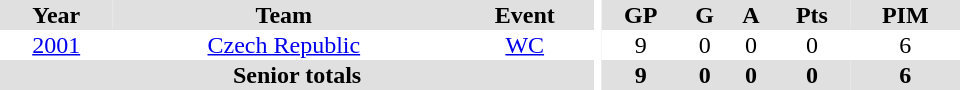<table border="0" cellpadding="1" cellspacing="0" ID="Table3" style="text-align:center; width:40em">
<tr bgcolor="#e0e0e0">
<th>Year</th>
<th>Team</th>
<th>Event</th>
<th rowspan="102" bgcolor="#ffffff"></th>
<th>GP</th>
<th>G</th>
<th>A</th>
<th>Pts</th>
<th>PIM</th>
</tr>
<tr>
<td><a href='#'>2001</a></td>
<td><a href='#'>Czech Republic</a></td>
<td><a href='#'>WC</a></td>
<td>9</td>
<td>0</td>
<td>0</td>
<td>0</td>
<td>6</td>
</tr>
<tr bgcolor="#e0e0e0">
<th colspan="3">Senior totals</th>
<th>9</th>
<th>0</th>
<th>0</th>
<th>0</th>
<th>6</th>
</tr>
</table>
